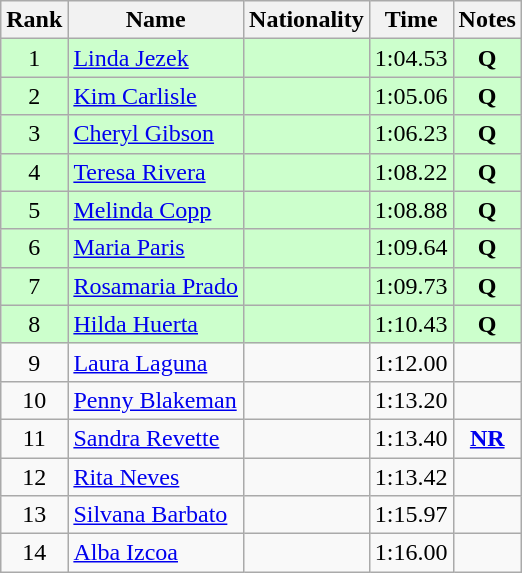<table class="wikitable sortable" style="text-align:center">
<tr>
<th>Rank</th>
<th>Name</th>
<th>Nationality</th>
<th>Time</th>
<th>Notes</th>
</tr>
<tr bgcolor=ccffcc>
<td>1</td>
<td align=left><a href='#'>Linda Jezek</a></td>
<td align=left></td>
<td>1:04.53</td>
<td><strong>Q</strong></td>
</tr>
<tr bgcolor=ccffcc>
<td>2</td>
<td align=left><a href='#'>Kim Carlisle</a></td>
<td align=left></td>
<td>1:05.06</td>
<td><strong>Q</strong></td>
</tr>
<tr bgcolor=ccffcc>
<td>3</td>
<td align=left><a href='#'>Cheryl Gibson</a></td>
<td align=left></td>
<td>1:06.23</td>
<td><strong>Q</strong></td>
</tr>
<tr bgcolor=ccffcc>
<td>4</td>
<td align=left><a href='#'>Teresa Rivera</a></td>
<td align=left></td>
<td>1:08.22</td>
<td><strong>Q</strong></td>
</tr>
<tr bgcolor=ccffcc>
<td>5</td>
<td align=left><a href='#'>Melinda Copp</a></td>
<td align=left></td>
<td>1:08.88</td>
<td><strong>Q</strong></td>
</tr>
<tr bgcolor=ccffcc>
<td>6</td>
<td align=left><a href='#'>Maria Paris</a></td>
<td align=left></td>
<td>1:09.64</td>
<td><strong>Q</strong></td>
</tr>
<tr bgcolor=ccffcc>
<td>7</td>
<td align=left><a href='#'>Rosamaria Prado</a></td>
<td align=left></td>
<td>1:09.73</td>
<td><strong>Q</strong></td>
</tr>
<tr bgcolor=ccffcc>
<td>8</td>
<td align=left><a href='#'>Hilda Huerta</a></td>
<td align=left></td>
<td>1:10.43</td>
<td><strong>Q</strong></td>
</tr>
<tr>
<td>9</td>
<td align=left><a href='#'>Laura Laguna</a></td>
<td align=left></td>
<td>1:12.00</td>
<td></td>
</tr>
<tr>
<td>10</td>
<td align=left><a href='#'>Penny Blakeman</a></td>
<td align=left></td>
<td>1:13.20</td>
<td></td>
</tr>
<tr>
<td>11</td>
<td align=left><a href='#'>Sandra Revette</a></td>
<td align=left></td>
<td>1:13.40</td>
<td><strong><a href='#'>NR</a></strong></td>
</tr>
<tr>
<td>12</td>
<td align=left><a href='#'>Rita Neves</a></td>
<td align=left></td>
<td>1:13.42</td>
<td></td>
</tr>
<tr>
<td>13</td>
<td align=left><a href='#'>Silvana Barbato</a></td>
<td align=left></td>
<td>1:15.97</td>
<td></td>
</tr>
<tr>
<td>14</td>
<td align=left><a href='#'>Alba Izcoa</a></td>
<td align=left></td>
<td>1:16.00</td>
<td></td>
</tr>
</table>
